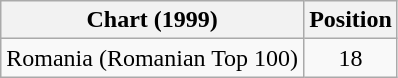<table class="wikitable">
<tr>
<th>Chart (1999)</th>
<th>Position</th>
</tr>
<tr>
<td>Romania (Romanian Top 100)</td>
<td align="center">18</td>
</tr>
</table>
